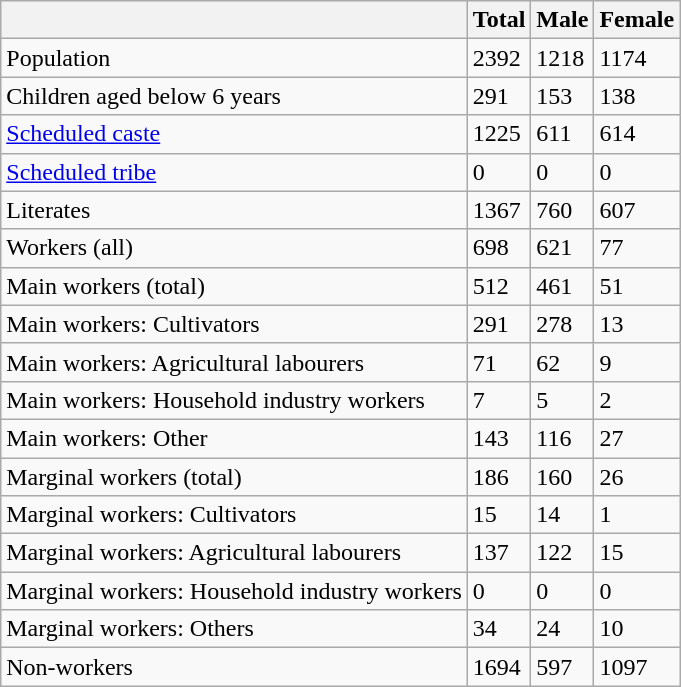<table class="wikitable sortable">
<tr>
<th></th>
<th>Total</th>
<th>Male</th>
<th>Female</th>
</tr>
<tr>
<td>Population</td>
<td>2392</td>
<td>1218</td>
<td>1174</td>
</tr>
<tr>
<td>Children aged below 6 years</td>
<td>291</td>
<td>153</td>
<td>138</td>
</tr>
<tr>
<td><a href='#'>Scheduled caste</a></td>
<td>1225</td>
<td>611</td>
<td>614</td>
</tr>
<tr>
<td><a href='#'>Scheduled tribe</a></td>
<td>0</td>
<td>0</td>
<td>0</td>
</tr>
<tr>
<td>Literates</td>
<td>1367</td>
<td>760</td>
<td>607</td>
</tr>
<tr>
<td>Workers (all)</td>
<td>698</td>
<td>621</td>
<td>77</td>
</tr>
<tr>
<td>Main workers (total)</td>
<td>512</td>
<td>461</td>
<td>51</td>
</tr>
<tr>
<td>Main workers: Cultivators</td>
<td>291</td>
<td>278</td>
<td>13</td>
</tr>
<tr>
<td>Main workers: Agricultural labourers</td>
<td>71</td>
<td>62</td>
<td>9</td>
</tr>
<tr>
<td>Main workers: Household industry workers</td>
<td>7</td>
<td>5</td>
<td>2</td>
</tr>
<tr>
<td>Main workers: Other</td>
<td>143</td>
<td>116</td>
<td>27</td>
</tr>
<tr>
<td>Marginal workers (total)</td>
<td>186</td>
<td>160</td>
<td>26</td>
</tr>
<tr>
<td>Marginal workers: Cultivators</td>
<td>15</td>
<td>14</td>
<td>1</td>
</tr>
<tr>
<td>Marginal workers: Agricultural labourers</td>
<td>137</td>
<td>122</td>
<td>15</td>
</tr>
<tr>
<td>Marginal workers: Household industry workers</td>
<td>0</td>
<td>0</td>
<td>0</td>
</tr>
<tr>
<td>Marginal workers: Others</td>
<td>34</td>
<td>24</td>
<td>10</td>
</tr>
<tr>
<td>Non-workers</td>
<td>1694</td>
<td>597</td>
<td>1097</td>
</tr>
</table>
